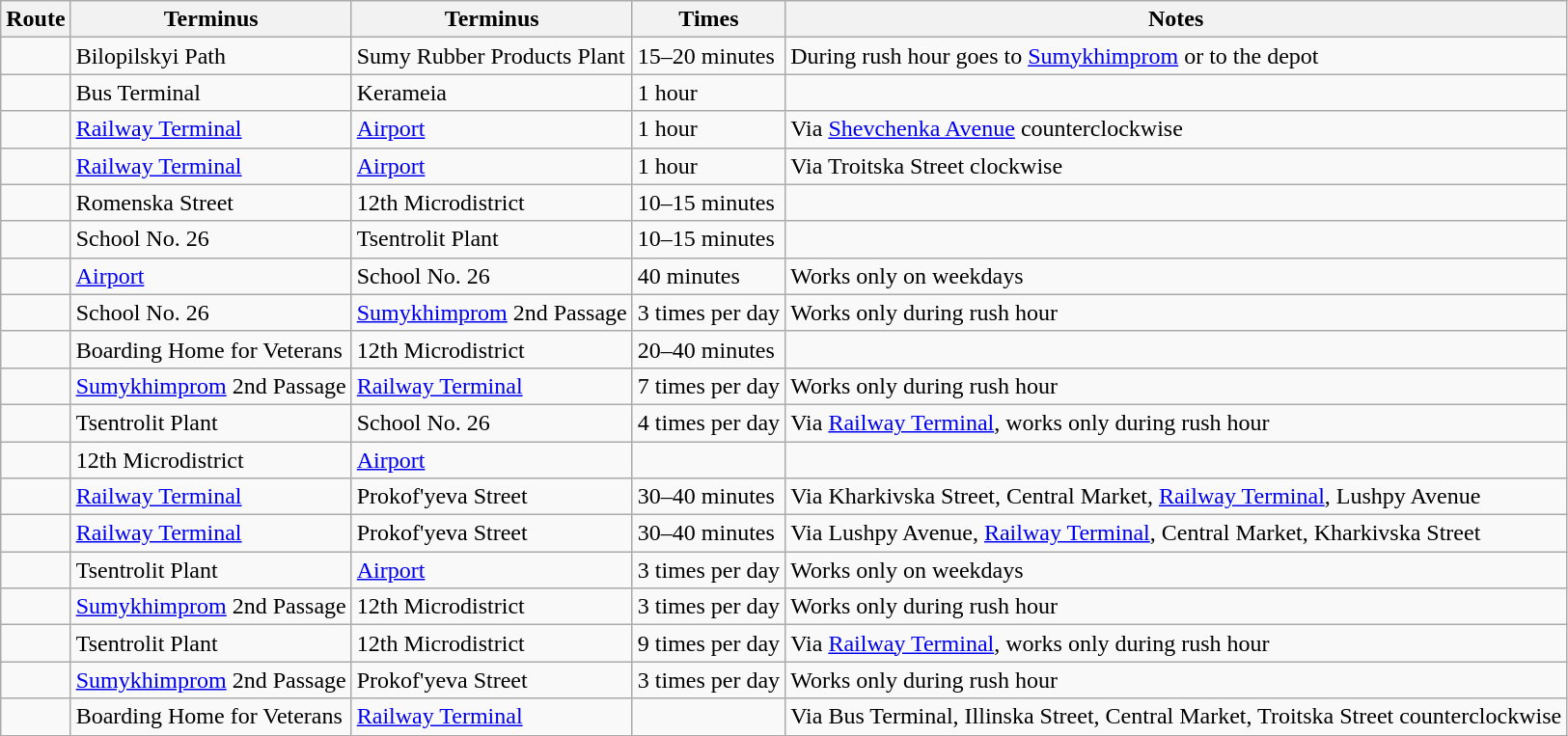<table class="wikitable">
<tr>
<th>Route</th>
<th>Terminus</th>
<th>Terminus</th>
<th>Times</th>
<th>Notes</th>
</tr>
<tr>
<td></td>
<td>Bilopilskyi Path</td>
<td>Sumy Rubber Products Plant</td>
<td>15–20 minutes</td>
<td>During rush hour goes to <a href='#'>Sumykhimprom</a> or to the depot</td>
</tr>
<tr>
<td></td>
<td>Bus Terminal</td>
<td>Kerameia</td>
<td>1 hour</td>
<td></td>
</tr>
<tr>
<td></td>
<td><a href='#'>Railway Terminal</a></td>
<td><a href='#'>Airport</a></td>
<td>1 hour</td>
<td>Via <a href='#'>Shevchenka Avenue</a> counterclockwise</td>
</tr>
<tr>
<td></td>
<td><a href='#'>Railway Terminal</a></td>
<td><a href='#'>Airport</a></td>
<td>1 hour</td>
<td>Via Troitska Street clockwise</td>
</tr>
<tr>
<td></td>
<td>Romenska Street</td>
<td>12th Microdistrict</td>
<td>10–15 minutes</td>
<td></td>
</tr>
<tr>
<td></td>
<td>School No. 26</td>
<td>Tsentrolit Plant</td>
<td>10–15 minutes</td>
<td></td>
</tr>
<tr>
<td></td>
<td><a href='#'>Airport</a></td>
<td>School No. 26</td>
<td>40 minutes</td>
<td>Works only on weekdays</td>
</tr>
<tr>
<td></td>
<td>School No. 26</td>
<td><a href='#'>Sumykhimprom</a> 2nd Passage</td>
<td>3 times per day</td>
<td>Works only during rush hour</td>
</tr>
<tr>
<td></td>
<td>Boarding Home for Veterans</td>
<td>12th Microdistrict</td>
<td>20–40 minutes</td>
<td></td>
</tr>
<tr>
<td></td>
<td><a href='#'>Sumykhimprom</a> 2nd Passage</td>
<td><a href='#'>Railway Terminal</a></td>
<td>7 times per day</td>
<td>Works only during rush hour</td>
</tr>
<tr>
<td></td>
<td>Tsentrolit Plant</td>
<td>School No. 26</td>
<td>4 times per day</td>
<td>Via <a href='#'>Railway Terminal</a>, works only during rush hour</td>
</tr>
<tr>
<td></td>
<td>12th Microdistrict</td>
<td><a href='#'>Airport</a></td>
<td></td>
<td></td>
</tr>
<tr>
<td></td>
<td><a href='#'>Railway Terminal</a></td>
<td>Prokof'yeva Street</td>
<td>30–40 minutes</td>
<td>Via Kharkivska Street, Central Market, <a href='#'>Railway Terminal</a>, Lushpy Avenue</td>
</tr>
<tr>
<td></td>
<td><a href='#'>Railway Terminal</a></td>
<td>Prokof'yeva Street</td>
<td>30–40 minutes</td>
<td>Via Lushpy Avenue, <a href='#'>Railway Terminal</a>, Central Market, Kharkivska Street</td>
</tr>
<tr>
<td></td>
<td>Tsentrolit Plant</td>
<td><a href='#'>Airport</a></td>
<td>3 times per day</td>
<td>Works only on weekdays</td>
</tr>
<tr>
<td></td>
<td><a href='#'>Sumykhimprom</a> 2nd Passage</td>
<td>12th Microdistrict</td>
<td>3 times per day</td>
<td>Works only during rush hour</td>
</tr>
<tr>
<td></td>
<td>Tsentrolit Plant</td>
<td>12th Microdistrict</td>
<td>9 times per day</td>
<td>Via <a href='#'>Railway Terminal</a>, works only during rush hour</td>
</tr>
<tr>
<td></td>
<td><a href='#'>Sumykhimprom</a> 2nd Passage</td>
<td>Prokof'yeva Street</td>
<td>3 times per day</td>
<td>Works only during rush hour</td>
</tr>
<tr>
<td></td>
<td>Boarding Home for Veterans</td>
<td><a href='#'>Railway Terminal</a></td>
<td></td>
<td>Via Bus Terminal, Illinska Street, Central Market, Troitska Street counterclockwise</td>
</tr>
<tr>
</tr>
</table>
